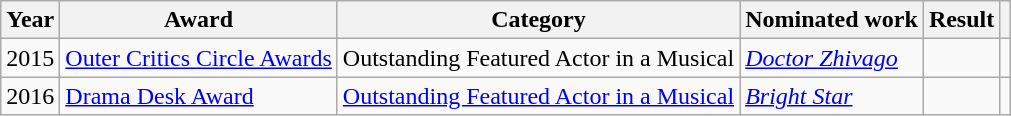<table class="wikitable"">
<tr>
<th>Year</th>
<th>Award</th>
<th>Category</th>
<th>Nominated work</th>
<th>Result</th>
<th></th>
</tr>
<tr>
<td>2015</td>
<td><a href='#'>Outer Critics Circle Awards</a></td>
<td>Outstanding Featured Actor in a Musical</td>
<td><em><a href='#'> Doctor Zhivago</a></em></td>
<td></td>
<td></td>
</tr>
<tr>
<td>2016</td>
<td><a href='#'>Drama Desk Award</a></td>
<td><a href='#'> Outstanding Featured Actor in a Musical</a></td>
<td><em><a href='#'> Bright Star</a></em></td>
<td></td>
<td></td>
</tr>
</table>
